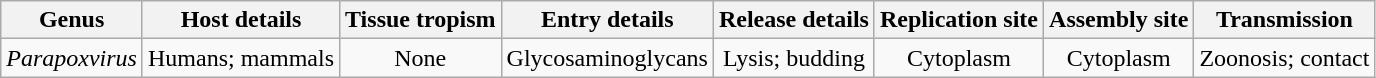<table class="wikitable sortable" style="text-align:center">
<tr>
<th>Genus</th>
<th>Host details</th>
<th>Tissue tropism</th>
<th>Entry details</th>
<th>Release details</th>
<th>Replication site</th>
<th>Assembly site</th>
<th>Transmission</th>
</tr>
<tr>
<td><em>Parapoxvirus</em></td>
<td>Humans; mammals</td>
<td>None</td>
<td>Glycosaminoglycans</td>
<td>Lysis; budding</td>
<td>Cytoplasm</td>
<td>Cytoplasm</td>
<td>Zoonosis; contact</td>
</tr>
</table>
